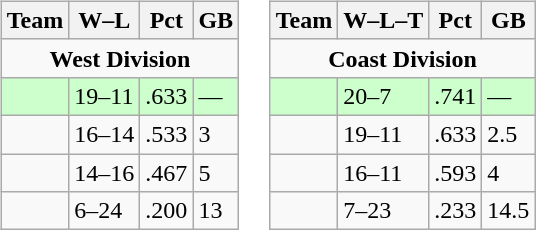<table>
<tr>
<td><br><table class="wikitable">
<tr>
<th>Team</th>
<th>W–L</th>
<th>Pct</th>
<th>GB</th>
</tr>
<tr>
<td colspan="6" align="center"><strong>West Division</strong></td>
</tr>
<tr bgcolor=#ccffcc>
<td></td>
<td>19–11</td>
<td>.633</td>
<td>—</td>
</tr>
<tr>
<td></td>
<td>16–14</td>
<td>.533</td>
<td>3</td>
</tr>
<tr>
<td></td>
<td>14–16</td>
<td>.467</td>
<td>5</td>
</tr>
<tr>
<td></td>
<td>6–24</td>
<td>.200</td>
<td>13</td>
</tr>
</table>
</td>
<td><br><table class="wikitable">
<tr>
<th>Team</th>
<th>W–L–T</th>
<th>Pct</th>
<th>GB</th>
</tr>
<tr>
<td colspan="6" align="center"><strong>Coast Division</strong></td>
</tr>
<tr bgcolor=#ccffcc>
<td></td>
<td>20–7</td>
<td>.741</td>
<td>—</td>
</tr>
<tr>
<td></td>
<td>19–11</td>
<td>.633</td>
<td>2.5</td>
</tr>
<tr>
<td></td>
<td>16–11</td>
<td>.593</td>
<td>4</td>
</tr>
<tr>
<td></td>
<td>7–23</td>
<td>.233</td>
<td>14.5</td>
</tr>
</table>
</td>
</tr>
</table>
